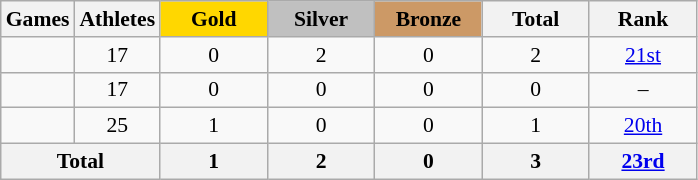<table class="wikitable sortable" style="text-align:center; font-size:90%;">
<tr>
<th>Games</th>
<th>Athletes</th>
<th style="background:gold; width:4.5em; font-weight:bold;">Gold</th>
<th style="background:silver; width:4.5em; font-weight:bold;">Silver</th>
<th style="background:#cc9966; width:4.5em; font-weight:bold;">Bronze</th>
<th style="width:4.5em; font-weight:bold;">Total</th>
<th style="width:4.5em; font-weight:bold;">Rank</th>
</tr>
<tr>
<td align=left></td>
<td>17</td>
<td>0</td>
<td>2</td>
<td>0</td>
<td>2</td>
<td><a href='#'>21st</a></td>
</tr>
<tr>
<td align=left></td>
<td>17</td>
<td>0</td>
<td>0</td>
<td>0</td>
<td>0</td>
<td>–</td>
</tr>
<tr>
<td align=left></td>
<td>25</td>
<td>1</td>
<td>0</td>
<td>0</td>
<td>1</td>
<td><a href='#'>20th</a></td>
</tr>
<tr>
<th colspan=2>Total</th>
<th>1</th>
<th>2</th>
<th>0</th>
<th>3</th>
<th><a href='#'>23rd</a></th>
</tr>
</table>
